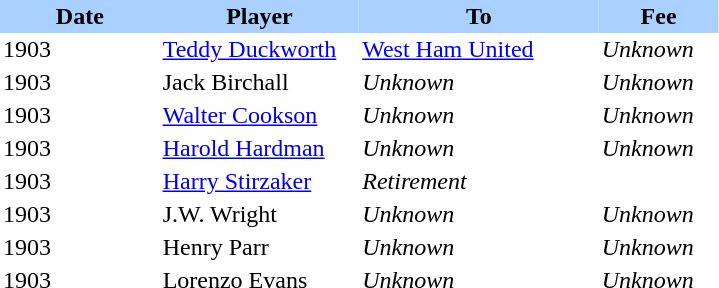<table border="0" cellspacing="0" cellpadding="2">
<tr bgcolor=AAD0FF>
<th width=20%>Date</th>
<th width=25%>Player</th>
<th width=30%>To</th>
<th width=15%>Fee</th>
</tr>
<tr>
<td>1903</td>
<td><a href='#'>Teddy Duckworth</a></td>
<td><a href='#'>West Ham United</a></td>
<td><em>Unknown</em></td>
</tr>
<tr>
<td>1903</td>
<td>Jack Birchall</td>
<td><em>Unknown</em></td>
<td><em>Unknown</em></td>
</tr>
<tr>
<td>1903</td>
<td><a href='#'>Walter Cookson</a></td>
<td><em>Unknown</em></td>
<td><em>Unknown</em></td>
</tr>
<tr>
<td>1903</td>
<td><a href='#'>Harold Hardman</a></td>
<td><em>Unknown</em></td>
<td><em>Unknown</em></td>
</tr>
<tr>
<td>1903</td>
<td><a href='#'>Harry Stirzaker</a></td>
<td><em>Retirement</em></td>
<td></td>
</tr>
<tr>
<td>1903</td>
<td>J.W. Wright</td>
<td><em>Unknown</em></td>
<td><em>Unknown</em></td>
</tr>
<tr>
<td>1903</td>
<td>Henry Parr</td>
<td><em>Unknown</em></td>
<td><em>Unknown</em></td>
</tr>
<tr>
<td>1903</td>
<td>Lorenzo Evans</td>
<td><em>Unknown</em></td>
<td><em>Unknown</em></td>
</tr>
</table>
